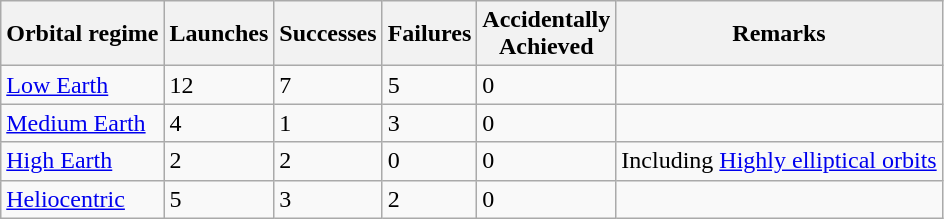<table class="wikitable sortable">
<tr>
<th scope=col>Orbital regime</th>
<th scope=col>Launches</th>
<th scope=col>Successes</th>
<th scope=col>Failures</th>
<th scope=col>Accidentally<br>Achieved</th>
<th scope=col>Remarks</th>
</tr>
<tr>
<td><a href='#'>Low Earth</a></td>
<td>12</td>
<td>7</td>
<td>5</td>
<td>0</td>
<td></td>
</tr>
<tr>
<td><a href='#'>Medium Earth</a></td>
<td>4</td>
<td>1</td>
<td>3</td>
<td>0</td>
<td></td>
</tr>
<tr>
<td><a href='#'>High Earth</a></td>
<td>2</td>
<td>2</td>
<td>0</td>
<td>0</td>
<td>Including <a href='#'>Highly elliptical orbits</a></td>
</tr>
<tr>
<td><a href='#'>Heliocentric</a></td>
<td>5</td>
<td>3</td>
<td>2</td>
<td>0</td>
<td></td>
</tr>
</table>
